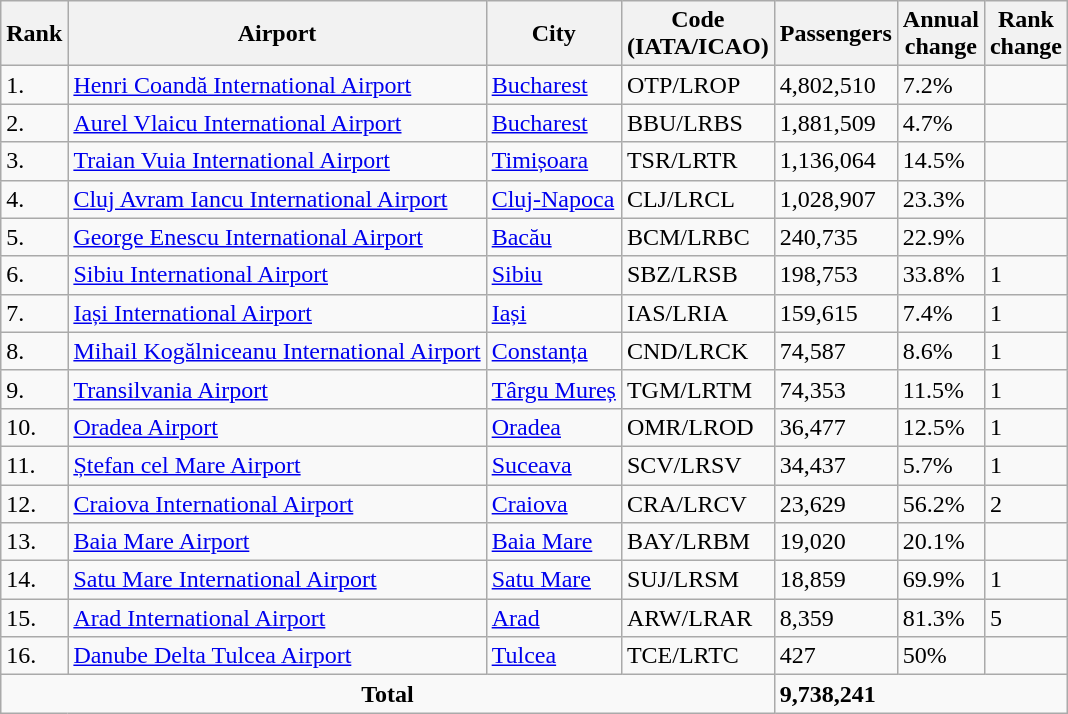<table class="wikitable sortable">
<tr>
<th>Rank</th>
<th>Airport</th>
<th>City</th>
<th>Code<br>(IATA/ICAO)</th>
<th>Passengers</th>
<th>Annual<br>change</th>
<th>Rank<br>change</th>
</tr>
<tr>
<td>1.</td>
<td><a href='#'>Henri Coandă International Airport</a></td>
<td><a href='#'>Bucharest</a></td>
<td>OTP/LROP</td>
<td>4,802,510</td>
<td> 7.2%</td>
<td></td>
</tr>
<tr>
<td>2.</td>
<td><a href='#'>Aurel Vlaicu International Airport</a></td>
<td><a href='#'>Bucharest</a></td>
<td>BBU/LRBS</td>
<td>1,881,509</td>
<td> 4.7%</td>
<td></td>
</tr>
<tr>
<td>3.</td>
<td><a href='#'>Traian Vuia International Airport</a></td>
<td><a href='#'>Timișoara</a></td>
<td>TSR/LRTR</td>
<td>1,136,064</td>
<td> 14.5%</td>
<td></td>
</tr>
<tr>
<td>4.</td>
<td><a href='#'>Cluj Avram Iancu International Airport</a></td>
<td><a href='#'>Cluj-Napoca</a></td>
<td>CLJ/LRCL</td>
<td>1,028,907</td>
<td> 23.3%</td>
<td></td>
</tr>
<tr>
<td>5.</td>
<td><a href='#'>George Enescu International Airport</a></td>
<td><a href='#'>Bacău</a></td>
<td>BCM/LRBC</td>
<td>240,735</td>
<td> 22.9%</td>
<td></td>
</tr>
<tr>
<td>6.</td>
<td><a href='#'>Sibiu International Airport</a></td>
<td><a href='#'>Sibiu</a></td>
<td>SBZ/LRSB</td>
<td>198,753</td>
<td> 33.8%</td>
<td>1</td>
</tr>
<tr>
<td>7.</td>
<td><a href='#'>Iași International Airport</a></td>
<td><a href='#'>Iași</a></td>
<td>IAS/LRIA</td>
<td>159,615</td>
<td> 7.4%</td>
<td>1</td>
</tr>
<tr>
<td>8.</td>
<td><a href='#'>Mihail Kogălniceanu International Airport</a></td>
<td><a href='#'>Constanța</a></td>
<td>CND/LRCK</td>
<td>74,587</td>
<td> 8.6%</td>
<td>1</td>
</tr>
<tr>
<td>9.</td>
<td><a href='#'>Transilvania Airport</a></td>
<td><a href='#'>Târgu Mureș</a></td>
<td>TGM/LRTM</td>
<td>74,353</td>
<td> 11.5%</td>
<td>1</td>
</tr>
<tr>
<td>10.</td>
<td><a href='#'>Oradea Airport</a></td>
<td><a href='#'>Oradea</a></td>
<td>OMR/LROD</td>
<td>36,477</td>
<td> 12.5%</td>
<td>1</td>
</tr>
<tr>
<td>11.</td>
<td><a href='#'>Ștefan cel Mare Airport</a></td>
<td><a href='#'>Suceava</a></td>
<td>SCV/LRSV</td>
<td>34,437</td>
<td> 5.7%</td>
<td>1</td>
</tr>
<tr>
<td>12.</td>
<td><a href='#'>Craiova International Airport</a></td>
<td><a href='#'>Craiova</a></td>
<td>CRA/LRCV</td>
<td>23,629</td>
<td> 56.2%</td>
<td>2</td>
</tr>
<tr>
<td>13.</td>
<td><a href='#'>Baia Mare Airport</a></td>
<td><a href='#'>Baia Mare</a></td>
<td>BAY/LRBM</td>
<td>19,020</td>
<td> 20.1%</td>
<td></td>
</tr>
<tr>
<td>14.</td>
<td><a href='#'>Satu Mare International Airport</a></td>
<td><a href='#'>Satu Mare</a></td>
<td>SUJ/LRSM</td>
<td>18,859</td>
<td> 69.9%</td>
<td>1</td>
</tr>
<tr>
<td>15.</td>
<td><a href='#'>Arad International Airport</a></td>
<td><a href='#'>Arad</a></td>
<td>ARW/LRAR</td>
<td>8,359</td>
<td> 81.3%</td>
<td>5</td>
</tr>
<tr>
<td>16.</td>
<td><a href='#'>Danube Delta Tulcea Airport</a></td>
<td><a href='#'>Tulcea</a></td>
<td>TCE/LRTC</td>
<td>427</td>
<td> 50%</td>
<td></td>
</tr>
<tr>
<td colspan=4 style="text-align:center"><strong>Total</strong></td>
<td colspan=3><strong>9,738,241</strong></td>
</tr>
</table>
